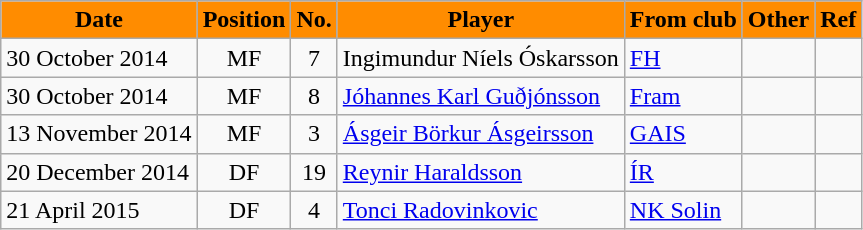<table class="wikitable sortable">
<tr>
<th style="background:#FF8C00; color:black;"><strong>Date</strong></th>
<th style="background:#FF8C00; color:black;"><strong>Position</strong></th>
<th style="background:#FF8C00; color:black;"><strong>No.</strong></th>
<th style="background:#FF8C00; color:black;"><strong>Player</strong></th>
<th style="background:#FF8C00; color:black;"><strong>From club</strong></th>
<th style="background:#FF8C00; color:black;"><strong>Other</strong></th>
<th style="background:#FF8C00; color:black;"><strong>Ref</strong></th>
</tr>
<tr>
<td>30 October 2014</td>
<td style="text-align:center;">MF</td>
<td style="text-align:center;">7</td>
<td style="text-align:left;"> Ingimundur Níels Óskarsson</td>
<td style="text-align:left;"> <a href='#'>FH</a></td>
<td style="text-align:center;"></td>
<td></td>
</tr>
<tr>
<td>30 October 2014</td>
<td style="text-align:center;">MF</td>
<td style="text-align:center;">8</td>
<td style="text-align:left;"> <a href='#'>Jóhannes Karl Guðjónsson</a></td>
<td style="text-align:left;"> <a href='#'>Fram</a></td>
<td style="text-align:center;"></td>
<td></td>
</tr>
<tr>
<td>13 November 2014</td>
<td style="text-align:center;">MF</td>
<td style="text-align:center;">3</td>
<td style="text-align:left;"> <a href='#'>Ásgeir Börkur Ásgeirsson</a></td>
<td style="text-align:left;"> <a href='#'>GAIS</a></td>
<td style="text-align:center;"></td>
<td></td>
</tr>
<tr>
<td>20 December 2014</td>
<td style="text-align:center;">DF</td>
<td style="text-align:center;">19</td>
<td style="text-align:left;"> <a href='#'>Reynir Haraldsson</a></td>
<td style="text-align:left;"> <a href='#'>ÍR</a></td>
<td style="text-align:center;"></td>
<td></td>
</tr>
<tr>
<td>21 April 2015</td>
<td style="text-align:center;">DF</td>
<td style="text-align:center;">4</td>
<td style="text-align:left;"> <a href='#'>Tonci Radovinkovic</a></td>
<td style="text-align:left;"> <a href='#'>NK Solin</a></td>
<td style="text-align:center;"></td>
<td></td>
</tr>
</table>
